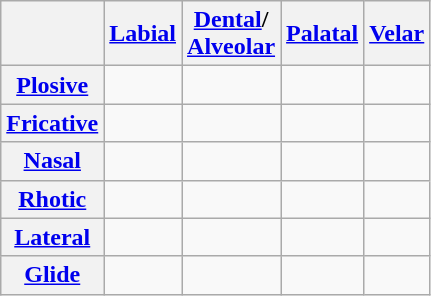<table class="wikitable" style="text-align:center">
<tr>
<th></th>
<th><a href='#'>Labial</a></th>
<th><a href='#'>Dental</a>/<br><a href='#'>Alveolar</a></th>
<th><a href='#'>Palatal</a></th>
<th><a href='#'>Velar</a></th>
</tr>
<tr>
<th><a href='#'>Plosive</a></th>
<td> </td>
<td> </td>
<td></td>
<td> </td>
</tr>
<tr>
<th><a href='#'>Fricative</a></th>
<td style="border-right: 0;"></td>
<td style="border-right: 0;"></td>
<td></td>
<td></td>
</tr>
<tr>
<th><a href='#'>Nasal</a></th>
<td width="20px" style="border-right: 0;"></td>
<td width="20px" style="border-right: 0;"></td>
<td></td>
<td width="20px" style="border-right: 0;"></td>
</tr>
<tr>
<th><a href='#'>Rhotic</a></th>
<td></td>
<td></td>
<td></td>
<td></td>
</tr>
<tr>
<th><a href='#'>Lateral</a></th>
<td></td>
<td></td>
<td></td>
<td></td>
</tr>
<tr>
<th><a href='#'>Glide</a></th>
<td></td>
<td></td>
<td></td>
<td></td>
</tr>
</table>
